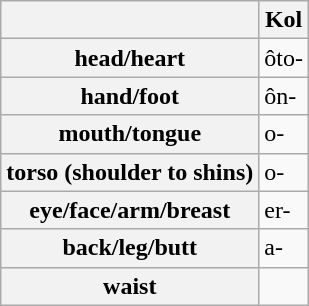<table class=wikitable>
<tr>
<th></th>
<th>Kol</th>
</tr>
<tr>
<th>head/heart</th>
<td>ôto-</td>
</tr>
<tr>
<th>hand/foot</th>
<td>ôn-</td>
</tr>
<tr>
<th>mouth/tongue</th>
<td>o-</td>
</tr>
<tr>
<th>torso (shoulder to shins)</th>
<td>o-</td>
</tr>
<tr>
<th>eye/face/arm/breast</th>
<td>er-</td>
</tr>
<tr>
<th>back/leg/butt</th>
<td>a-</td>
</tr>
<tr>
<th>waist</th>
</tr>
</table>
